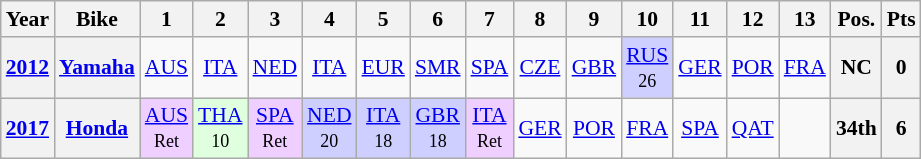<table class="wikitable" style="text-align:center; font-size:90%">
<tr>
<th>Year</th>
<th>Bike</th>
<th>1</th>
<th>2</th>
<th>3</th>
<th>4</th>
<th>5</th>
<th>6</th>
<th>7</th>
<th>8</th>
<th>9</th>
<th>10</th>
<th>11</th>
<th>12</th>
<th>13</th>
<th>Pos.</th>
<th>Pts</th>
</tr>
<tr>
<th><a href='#'>2012</a></th>
<th><a href='#'>Yamaha</a></th>
<td><a href='#'>AUS</a></td>
<td><a href='#'>ITA</a></td>
<td><a href='#'>NED</a></td>
<td><a href='#'>ITA</a></td>
<td><a href='#'>EUR</a></td>
<td><a href='#'>SMR</a></td>
<td><a href='#'>SPA</a></td>
<td><a href='#'>CZE</a></td>
<td><a href='#'>GBR</a></td>
<td style="background:#cfcfff;"><a href='#'>RUS</a><br><small>26</small></td>
<td><a href='#'>GER</a></td>
<td><a href='#'>POR</a></td>
<td><a href='#'>FRA</a></td>
<th>NC</th>
<th>0</th>
</tr>
<tr>
<th><a href='#'>2017</a></th>
<th><a href='#'>Honda</a></th>
<td style="background:#EFCFFF;"><a href='#'>AUS</a><br><small>Ret</small></td>
<td style="background:#dfffdf;"><a href='#'>THA</a><br><small>10</small></td>
<td style="background:#EFCFFF;"><a href='#'>SPA</a><br><small>Ret</small></td>
<td style="background:#cfcfff;"><a href='#'>NED</a><br><small>20</small></td>
<td style="background:#cfcfff;"><a href='#'>ITA</a><br><small>18</small></td>
<td style="background:#cfcfff;"><a href='#'>GBR</a><br><small>18</small></td>
<td style="background:#EFCFFF;"><a href='#'>ITA</a><br><small>Ret</small></td>
<td><a href='#'>GER</a></td>
<td><a href='#'>POR</a></td>
<td><a href='#'>FRA</a></td>
<td><a href='#'>SPA</a></td>
<td><a href='#'>QAT</a></td>
<td></td>
<th>34th</th>
<th>6</th>
</tr>
</table>
